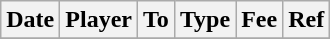<table class="wikitable">
<tr>
<th>Date</th>
<th>Player</th>
<th>To</th>
<th>Type</th>
<th>Fee</th>
<th>Ref</th>
</tr>
<tr>
</tr>
</table>
